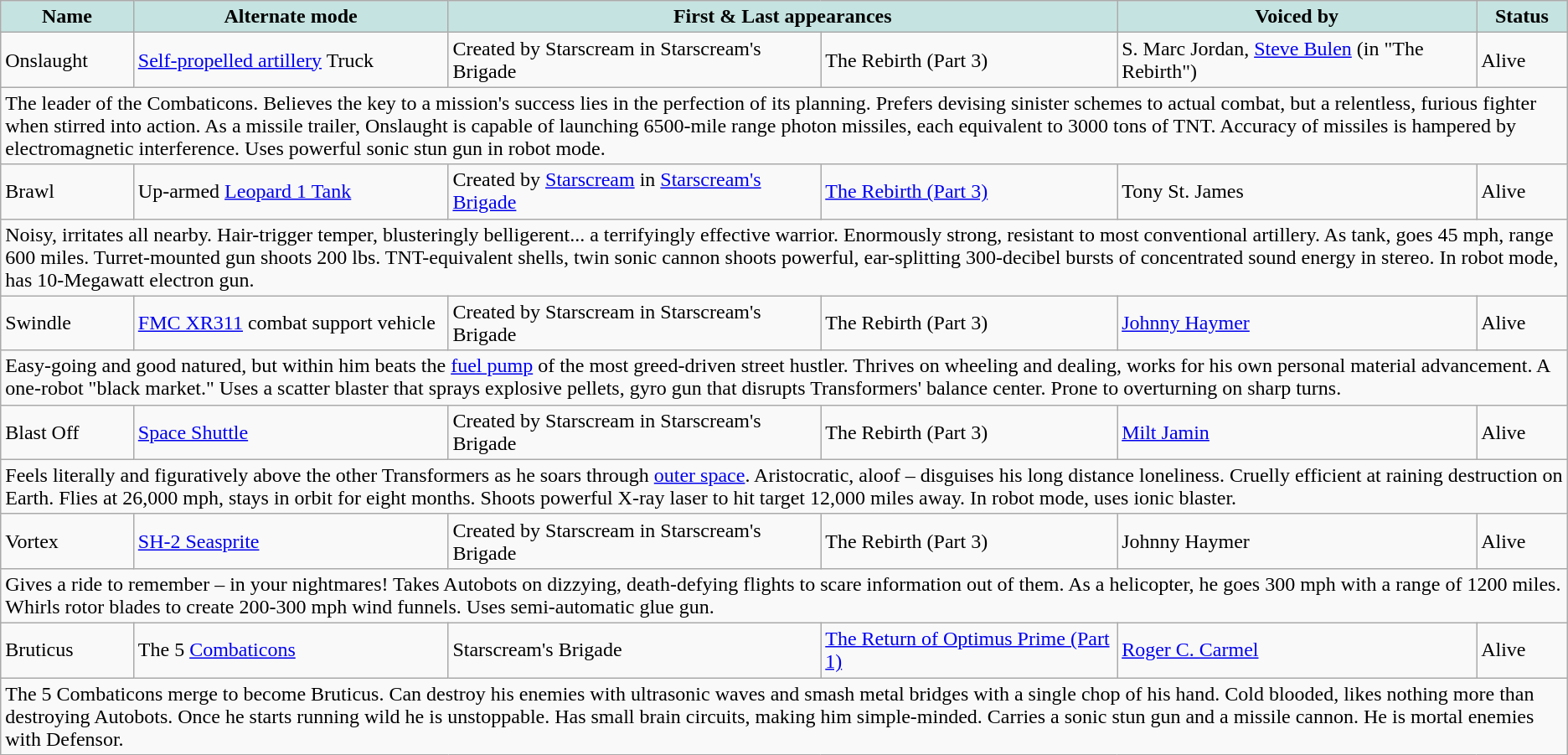<table class="wikitable" T>
<tr>
<th style="background-color: #C5E4E1">Name</th>
<th style="background-color: #C5E4E1">Alternate mode</th>
<th colspan="2" align="center" style="background-color: #C5E4E1">First & Last appearances</th>
<th style="background-color: #C5E4E1">Voiced by</th>
<th style="background-color: #C5E4E1">Status</th>
</tr>
<tr>
<td>Onslaught</td>
<td><a href='#'>Self-propelled artillery</a> Truck</td>
<td>Created by Starscream in Starscream's Brigade</td>
<td>The Rebirth (Part 3)</td>
<td>S. Marc Jordan, <a href='#'>Steve Bulen</a> (in "The Rebirth")</td>
<td>Alive</td>
</tr>
<tr>
<td colspan="6" valign="top">The leader of the Combaticons. Believes the key to a mission's success lies in the perfection of its planning. Prefers devising sinister schemes to actual combat, but a relentless, furious fighter when stirred into action. As a missile trailer, Onslaught is capable of launching 6500-mile range photon missiles, each equivalent to 3000 tons of TNT. Accuracy of missiles is hampered by electromagnetic interference. Uses powerful sonic stun gun in robot mode.</td>
</tr>
<tr>
<td>Brawl</td>
<td>Up-armed <a href='#'>Leopard 1 Tank</a></td>
<td>Created by <a href='#'>Starscream</a> in <a href='#'>Starscream's Brigade</a></td>
<td><a href='#'>The Rebirth (Part 3)</a></td>
<td>Tony St. James</td>
<td>Alive</td>
</tr>
<tr>
<td colspan="6" valign="top">Noisy, irritates all nearby. Hair-trigger temper, blusteringly belligerent... a terrifyingly effective warrior. Enormously strong, resistant to most conventional artillery. As tank, goes 45 mph, range 600 miles. Turret-mounted gun shoots 200 lbs. TNT-equivalent shells, twin sonic cannon shoots powerful, ear-splitting 300-decibel bursts of concentrated sound energy in stereo. In robot mode, has 10-Megawatt electron gun.</td>
</tr>
<tr>
<td>Swindle</td>
<td><a href='#'>FMC XR311</a> combat support vehicle</td>
<td>Created by Starscream in Starscream's Brigade</td>
<td>The Rebirth (Part 3)</td>
<td><a href='#'>Johnny Haymer</a></td>
<td>Alive</td>
</tr>
<tr>
<td colspan="6" valign="top">Easy-going and good natured, but within him beats the <a href='#'>fuel pump</a> of the most greed-driven street hustler. Thrives on wheeling and dealing, works for his own personal material advancement. A one-robot "black market." Uses a scatter blaster that sprays explosive pellets, gyro gun that disrupts Transformers' balance center. Prone to overturning on sharp turns.</td>
</tr>
<tr>
<td>Blast Off</td>
<td><a href='#'>Space Shuttle</a></td>
<td>Created by Starscream in Starscream's Brigade</td>
<td>The Rebirth (Part 3)</td>
<td><a href='#'>Milt Jamin</a></td>
<td>Alive</td>
</tr>
<tr>
<td colspan="6" valign="top">Feels literally and figuratively above the other Transformers as he soars through <a href='#'>outer space</a>. Aristocratic, aloof – disguises his long distance loneliness. Cruelly efficient at raining destruction on Earth. Flies at 26,000 mph, stays in orbit for eight months. Shoots powerful X-ray laser to hit target 12,000 miles away. In robot mode, uses ionic blaster.</td>
</tr>
<tr>
<td>Vortex</td>
<td><a href='#'>SH-2 Seasprite</a></td>
<td>Created by Starscream in Starscream's Brigade</td>
<td>The Rebirth (Part 3)</td>
<td>Johnny Haymer</td>
<td>Alive</td>
</tr>
<tr>
<td colspan="6" valign="top">Gives a ride to remember – in your nightmares! Takes Autobots on dizzying, death-defying flights to scare information out of them. As a helicopter, he goes 300 mph with a range of 1200 miles. Whirls rotor blades to create 200-300 mph wind funnels. Uses semi-automatic glue gun.</td>
</tr>
<tr>
<td>Bruticus</td>
<td>The 5 <a href='#'>Combaticons</a></td>
<td>Starscream's Brigade</td>
<td><a href='#'>The Return of Optimus Prime (Part 1)</a></td>
<td><a href='#'>Roger C. Carmel</a></td>
<td>Alive</td>
</tr>
<tr>
<td colspan="6" valign="top">The 5 Combaticons merge to become Bruticus. Can destroy his enemies with ultrasonic waves and smash metal bridges with a single chop of his hand. Cold blooded, likes nothing more than destroying Autobots. Once he starts running wild he is unstoppable. Has small brain circuits, making him simple-minded. Carries a sonic stun gun and a missile cannon. He is mortal enemies with Defensor.</td>
</tr>
</table>
